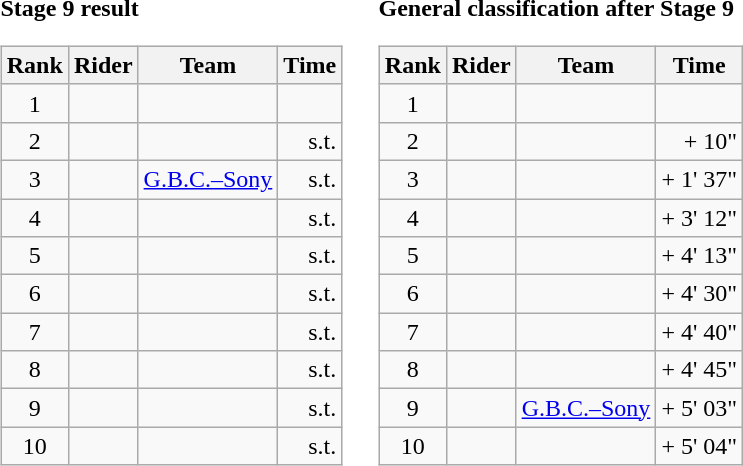<table>
<tr>
<td><strong>Stage 9 result</strong><br><table class="wikitable">
<tr>
<th scope="col">Rank</th>
<th scope="col">Rider</th>
<th scope="col">Team</th>
<th scope="col">Time</th>
</tr>
<tr>
<td style="text-align:center;">1</td>
<td></td>
<td></td>
<td style="text-align:right;"></td>
</tr>
<tr>
<td style="text-align:center;">2</td>
<td></td>
<td></td>
<td style="text-align:right;">s.t.</td>
</tr>
<tr>
<td style="text-align:center;">3</td>
<td></td>
<td><a href='#'>G.B.C.–Sony</a></td>
<td style="text-align:right;">s.t.</td>
</tr>
<tr>
<td style="text-align:center;">4</td>
<td></td>
<td></td>
<td style="text-align:right;">s.t.</td>
</tr>
<tr>
<td style="text-align:center;">5</td>
<td></td>
<td></td>
<td style="text-align:right;">s.t.</td>
</tr>
<tr>
<td style="text-align:center;">6</td>
<td></td>
<td></td>
<td style="text-align:right;">s.t.</td>
</tr>
<tr>
<td style="text-align:center;">7</td>
<td></td>
<td></td>
<td style="text-align:right;">s.t.</td>
</tr>
<tr>
<td style="text-align:center;">8</td>
<td></td>
<td></td>
<td style="text-align:right;">s.t.</td>
</tr>
<tr>
<td style="text-align:center;">9</td>
<td></td>
<td></td>
<td style="text-align:right;">s.t.</td>
</tr>
<tr>
<td style="text-align:center;">10</td>
<td></td>
<td></td>
<td style="text-align:right;">s.t.</td>
</tr>
</table>
</td>
<td></td>
<td><strong>General classification after Stage 9</strong><br><table class="wikitable">
<tr>
<th scope="col">Rank</th>
<th scope="col">Rider</th>
<th scope="col">Team</th>
<th scope="col">Time</th>
</tr>
<tr>
<td style="text-align:center;">1</td>
<td></td>
<td></td>
<td style="text-align:right;"></td>
</tr>
<tr>
<td style="text-align:center;">2</td>
<td></td>
<td></td>
<td style="text-align:right;">+ 10"</td>
</tr>
<tr>
<td style="text-align:center;">3</td>
<td></td>
<td></td>
<td style="text-align:right;">+ 1' 37"</td>
</tr>
<tr>
<td style="text-align:center;">4</td>
<td></td>
<td></td>
<td style="text-align:right;">+ 3' 12"</td>
</tr>
<tr>
<td style="text-align:center;">5</td>
<td></td>
<td></td>
<td style="text-align:right;">+ 4' 13"</td>
</tr>
<tr>
<td style="text-align:center;">6</td>
<td></td>
<td></td>
<td style="text-align:right;">+ 4' 30"</td>
</tr>
<tr>
<td style="text-align:center;">7</td>
<td></td>
<td></td>
<td style="text-align:right;">+ 4' 40"</td>
</tr>
<tr>
<td style="text-align:center;">8</td>
<td></td>
<td></td>
<td style="text-align:right;">+ 4' 45"</td>
</tr>
<tr>
<td style="text-align:center;">9</td>
<td></td>
<td><a href='#'>G.B.C.–Sony</a></td>
<td style="text-align:right;">+ 5' 03"</td>
</tr>
<tr>
<td style="text-align:center;">10</td>
<td></td>
<td></td>
<td style="text-align:right;">+ 5' 04"</td>
</tr>
</table>
</td>
</tr>
</table>
